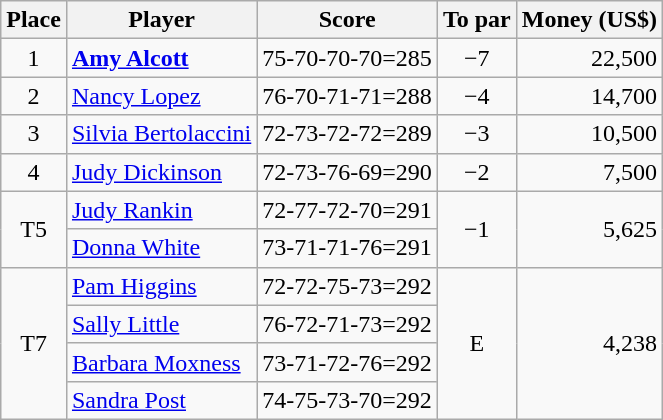<table class="wikitable">
<tr>
<th>Place</th>
<th>Player</th>
<th>Score</th>
<th>To par</th>
<th>Money (US$)</th>
</tr>
<tr>
<td align=center>1</td>
<td> <strong><a href='#'>Amy Alcott</a></strong></td>
<td>75-70-70-70=285</td>
<td align=center>−7</td>
<td align=right>22,500</td>
</tr>
<tr>
<td align=center>2</td>
<td> <a href='#'>Nancy Lopez</a></td>
<td>76-70-71-71=288</td>
<td align=center>−4</td>
<td align=right>14,700</td>
</tr>
<tr>
<td align=center>3</td>
<td> <a href='#'>Silvia Bertolaccini</a></td>
<td>72-73-72-72=289</td>
<td align=center>−3</td>
<td align=right>10,500</td>
</tr>
<tr>
<td align=center>4</td>
<td> <a href='#'>Judy Dickinson</a></td>
<td>72-73-76-69=290</td>
<td align=center>−2</td>
<td align=right>7,500</td>
</tr>
<tr>
<td rowspan="2" align=center>T5</td>
<td> <a href='#'>Judy Rankin</a></td>
<td>72-77-72-70=291</td>
<td rowspan="2" align=center>−1</td>
<td rowspan="2" align=right>5,625</td>
</tr>
<tr>
<td> <a href='#'>Donna White</a></td>
<td>73-71-71-76=291</td>
</tr>
<tr>
<td rowspan="4" align=center>T7</td>
<td> <a href='#'>Pam Higgins</a></td>
<td>72-72-75-73=292</td>
<td rowspan="4" align=center>E</td>
<td rowspan="4" align=right>4,238</td>
</tr>
<tr>
<td> <a href='#'>Sally Little</a></td>
<td>76-72-71-73=292</td>
</tr>
<tr>
<td> <a href='#'>Barbara Moxness</a></td>
<td>73-71-72-76=292</td>
</tr>
<tr>
<td> <a href='#'>Sandra Post</a></td>
<td>74-75-73-70=292</td>
</tr>
</table>
